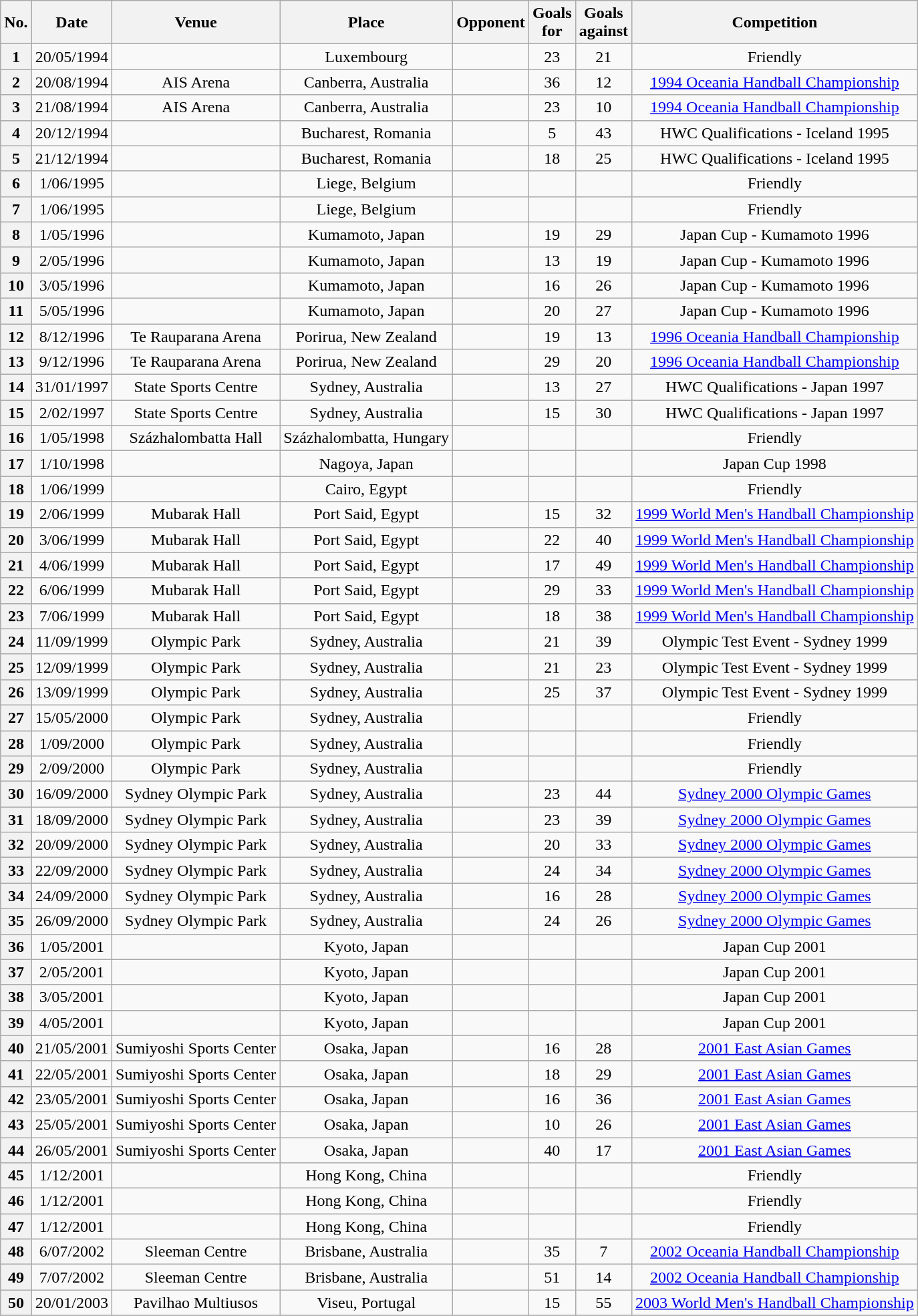<table class="wikitable" style="text-align: center;">
<tr>
<th>No.</th>
<th>Date</th>
<th>Venue</th>
<th>Place</th>
<th>Opponent</th>
<th>Goals <br>for</th>
<th>Goals <br>against</th>
<th>Competition</th>
</tr>
<tr>
<th>1</th>
<td>20/05/1994</td>
<td></td>
<td>Luxembourg</td>
<td></td>
<td>23</td>
<td>21</td>
<td>Friendly</td>
</tr>
<tr>
<th>2</th>
<td>20/08/1994</td>
<td>AIS Arena</td>
<td>Canberra, Australia</td>
<td></td>
<td>36</td>
<td>12</td>
<td><a href='#'>1994 Oceania Handball Championship</a></td>
</tr>
<tr>
<th>3</th>
<td>21/08/1994</td>
<td>AIS Arena</td>
<td>Canberra, Australia</td>
<td></td>
<td>23</td>
<td>10</td>
<td><a href='#'>1994 Oceania Handball Championship</a></td>
</tr>
<tr>
<th>4</th>
<td>20/12/1994</td>
<td></td>
<td>Bucharest, Romania</td>
<td></td>
<td>5</td>
<td>43</td>
<td>HWC Qualifications - Iceland 1995</td>
</tr>
<tr>
<th>5</th>
<td>21/12/1994</td>
<td></td>
<td>Bucharest, Romania</td>
<td></td>
<td>18</td>
<td>25</td>
<td>HWC Qualifications - Iceland 1995</td>
</tr>
<tr>
<th>6</th>
<td>1/06/1995</td>
<td></td>
<td>Liege, Belgium</td>
<td></td>
<td></td>
<td></td>
<td>Friendly</td>
</tr>
<tr>
<th>7</th>
<td>1/06/1995</td>
<td></td>
<td>Liege, Belgium</td>
<td></td>
<td></td>
<td></td>
<td>Friendly</td>
</tr>
<tr>
<th>8</th>
<td>1/05/1996</td>
<td></td>
<td>Kumamoto, Japan</td>
<td></td>
<td>19</td>
<td>29</td>
<td>Japan Cup - Kumamoto 1996</td>
</tr>
<tr>
<th>9</th>
<td>2/05/1996</td>
<td></td>
<td>Kumamoto, Japan</td>
<td></td>
<td>13</td>
<td>19</td>
<td>Japan Cup - Kumamoto 1996</td>
</tr>
<tr>
<th>10</th>
<td>3/05/1996</td>
<td></td>
<td>Kumamoto, Japan</td>
<td></td>
<td>16</td>
<td>26</td>
<td>Japan Cup - Kumamoto 1996</td>
</tr>
<tr>
<th>11</th>
<td>5/05/1996</td>
<td></td>
<td>Kumamoto, Japan</td>
<td></td>
<td>20</td>
<td>27</td>
<td>Japan Cup - Kumamoto 1996</td>
</tr>
<tr>
<th>12</th>
<td>8/12/1996</td>
<td>Te Rauparana Arena</td>
<td>Porirua, New Zealand</td>
<td></td>
<td>19</td>
<td>13</td>
<td><a href='#'>1996 Oceania Handball Championship</a></td>
</tr>
<tr>
<th>13</th>
<td>9/12/1996</td>
<td>Te Rauparana Arena</td>
<td>Porirua, New Zealand</td>
<td></td>
<td>29</td>
<td>20</td>
<td><a href='#'>1996 Oceania Handball Championship</a></td>
</tr>
<tr>
<th>14</th>
<td>31/01/1997</td>
<td>State Sports Centre</td>
<td>Sydney, Australia</td>
<td></td>
<td>13</td>
<td>27</td>
<td>HWC Qualifications - Japan 1997</td>
</tr>
<tr>
<th>15</th>
<td>2/02/1997</td>
<td>State Sports Centre</td>
<td>Sydney, Australia</td>
<td></td>
<td>15</td>
<td>30</td>
<td>HWC Qualifications - Japan 1997</td>
</tr>
<tr>
<th>16</th>
<td>1/05/1998</td>
<td>Százhalombatta Hall</td>
<td>Százhalombatta, Hungary</td>
<td></td>
<td></td>
<td></td>
<td>Friendly</td>
</tr>
<tr>
<th>17</th>
<td>1/10/1998</td>
<td></td>
<td>Nagoya, Japan</td>
<td></td>
<td></td>
<td></td>
<td>Japan Cup 1998</td>
</tr>
<tr>
<th>18</th>
<td>1/06/1999</td>
<td></td>
<td>Cairo, Egypt</td>
<td></td>
<td></td>
<td></td>
<td>Friendly</td>
</tr>
<tr>
<th>19</th>
<td>2/06/1999</td>
<td>Mubarak Hall</td>
<td>Port Said, Egypt</td>
<td></td>
<td>15</td>
<td>32</td>
<td><a href='#'>1999 World Men's Handball Championship</a></td>
</tr>
<tr>
<th>20</th>
<td>3/06/1999</td>
<td>Mubarak Hall</td>
<td>Port Said, Egypt</td>
<td></td>
<td>22</td>
<td>40</td>
<td><a href='#'>1999 World Men's Handball Championship</a></td>
</tr>
<tr>
<th>21</th>
<td>4/06/1999</td>
<td>Mubarak Hall</td>
<td>Port Said, Egypt</td>
<td></td>
<td>17</td>
<td>49</td>
<td><a href='#'>1999 World Men's Handball Championship</a></td>
</tr>
<tr>
<th>22</th>
<td>6/06/1999</td>
<td>Mubarak Hall</td>
<td>Port Said, Egypt</td>
<td></td>
<td>29</td>
<td>33</td>
<td><a href='#'>1999 World Men's Handball Championship</a></td>
</tr>
<tr>
<th>23</th>
<td>7/06/1999</td>
<td>Mubarak Hall</td>
<td>Port Said, Egypt</td>
<td></td>
<td>18</td>
<td>38</td>
<td><a href='#'>1999 World Men's Handball Championship</a></td>
</tr>
<tr>
<th>24</th>
<td>11/09/1999</td>
<td>Olympic Park</td>
<td>Sydney, Australia</td>
<td></td>
<td>21</td>
<td>39</td>
<td>Olympic Test Event - Sydney 1999</td>
</tr>
<tr>
<th>25</th>
<td>12/09/1999</td>
<td>Olympic Park</td>
<td>Sydney, Australia</td>
<td></td>
<td>21</td>
<td>23</td>
<td>Olympic Test Event - Sydney 1999</td>
</tr>
<tr>
<th>26</th>
<td>13/09/1999</td>
<td>Olympic Park</td>
<td>Sydney, Australia</td>
<td></td>
<td>25</td>
<td>37</td>
<td>Olympic Test Event - Sydney 1999</td>
</tr>
<tr>
<th>27</th>
<td>15/05/2000</td>
<td>Olympic Park</td>
<td>Sydney, Australia</td>
<td></td>
<td></td>
<td></td>
<td>Friendly</td>
</tr>
<tr>
<th>28</th>
<td>1/09/2000</td>
<td>Olympic Park</td>
<td>Sydney, Australia</td>
<td></td>
<td></td>
<td></td>
<td>Friendly</td>
</tr>
<tr>
<th>29</th>
<td>2/09/2000</td>
<td>Olympic Park</td>
<td>Sydney, Australia</td>
<td></td>
<td></td>
<td></td>
<td>Friendly</td>
</tr>
<tr>
<th>30</th>
<td>16/09/2000</td>
<td>Sydney Olympic Park</td>
<td>Sydney, Australia</td>
<td></td>
<td>23</td>
<td>44</td>
<td><a href='#'>Sydney 2000 Olympic Games</a></td>
</tr>
<tr>
<th>31</th>
<td>18/09/2000</td>
<td>Sydney Olympic Park</td>
<td>Sydney, Australia</td>
<td></td>
<td>23</td>
<td>39</td>
<td><a href='#'>Sydney 2000 Olympic Games</a></td>
</tr>
<tr>
<th>32</th>
<td>20/09/2000</td>
<td>Sydney Olympic Park</td>
<td>Sydney, Australia</td>
<td></td>
<td>20</td>
<td>33</td>
<td><a href='#'>Sydney 2000 Olympic Games</a></td>
</tr>
<tr>
<th>33</th>
<td>22/09/2000</td>
<td>Sydney Olympic Park</td>
<td>Sydney, Australia</td>
<td></td>
<td>24</td>
<td>34</td>
<td><a href='#'>Sydney 2000 Olympic Games</a></td>
</tr>
<tr>
<th>34</th>
<td>24/09/2000</td>
<td>Sydney Olympic Park</td>
<td>Sydney, Australia</td>
<td></td>
<td>16</td>
<td>28</td>
<td><a href='#'>Sydney 2000 Olympic Games</a></td>
</tr>
<tr>
<th>35</th>
<td>26/09/2000</td>
<td>Sydney Olympic Park</td>
<td>Sydney, Australia</td>
<td></td>
<td>24</td>
<td>26</td>
<td><a href='#'>Sydney 2000 Olympic Games</a></td>
</tr>
<tr>
<th>36</th>
<td>1/05/2001</td>
<td></td>
<td>Kyoto, Japan</td>
<td></td>
<td></td>
<td></td>
<td>Japan Cup 2001</td>
</tr>
<tr>
<th>37</th>
<td>2/05/2001</td>
<td></td>
<td>Kyoto, Japan</td>
<td></td>
<td></td>
<td></td>
<td>Japan Cup 2001</td>
</tr>
<tr>
<th>38</th>
<td>3/05/2001</td>
<td></td>
<td>Kyoto, Japan</td>
<td></td>
<td></td>
<td></td>
<td>Japan Cup 2001</td>
</tr>
<tr>
<th>39</th>
<td>4/05/2001</td>
<td></td>
<td>Kyoto, Japan</td>
<td></td>
<td></td>
<td></td>
<td>Japan Cup 2001</td>
</tr>
<tr>
<th>40</th>
<td>21/05/2001</td>
<td>Sumiyoshi Sports Center</td>
<td>Osaka, Japan</td>
<td></td>
<td>16</td>
<td>28</td>
<td><a href='#'>2001 East Asian Games</a></td>
</tr>
<tr>
<th>41</th>
<td>22/05/2001</td>
<td>Sumiyoshi Sports Center</td>
<td>Osaka, Japan</td>
<td></td>
<td>18</td>
<td>29</td>
<td><a href='#'>2001 East Asian Games</a></td>
</tr>
<tr>
<th>42</th>
<td>23/05/2001</td>
<td>Sumiyoshi Sports Center</td>
<td>Osaka, Japan</td>
<td></td>
<td>16</td>
<td>36</td>
<td><a href='#'>2001 East Asian Games</a></td>
</tr>
<tr>
<th>43</th>
<td>25/05/2001</td>
<td>Sumiyoshi Sports Center</td>
<td>Osaka, Japan</td>
<td></td>
<td>10</td>
<td>26</td>
<td><a href='#'>2001 East Asian Games</a></td>
</tr>
<tr>
<th>44</th>
<td>26/05/2001</td>
<td>Sumiyoshi Sports Center</td>
<td>Osaka, Japan</td>
<td></td>
<td>40</td>
<td>17</td>
<td><a href='#'>2001 East Asian Games</a></td>
</tr>
<tr>
<th>45</th>
<td>1/12/2001</td>
<td></td>
<td>Hong Kong, China</td>
<td></td>
<td></td>
<td></td>
<td>Friendly</td>
</tr>
<tr>
<th>46</th>
<td>1/12/2001</td>
<td></td>
<td>Hong Kong, China</td>
<td></td>
<td></td>
<td></td>
<td>Friendly</td>
</tr>
<tr>
<th>47</th>
<td>1/12/2001</td>
<td></td>
<td>Hong Kong, China</td>
<td></td>
<td></td>
<td></td>
<td>Friendly</td>
</tr>
<tr>
<th>48</th>
<td>6/07/2002</td>
<td>Sleeman Centre</td>
<td>Brisbane, Australia</td>
<td></td>
<td>35</td>
<td>7</td>
<td><a href='#'>2002 Oceania Handball Championship</a></td>
</tr>
<tr>
<th>49</th>
<td>7/07/2002</td>
<td>Sleeman Centre</td>
<td>Brisbane, Australia</td>
<td></td>
<td>51</td>
<td>14</td>
<td><a href='#'>2002 Oceania Handball Championship</a></td>
</tr>
<tr>
<th>50</th>
<td>20/01/2003</td>
<td>Pavilhao Multiusos</td>
<td>Viseu, Portugal</td>
<td></td>
<td>15</td>
<td>55</td>
<td><a href='#'>2003 World Men's Handball Championship</a></td>
</tr>
<tr>
</tr>
</table>
